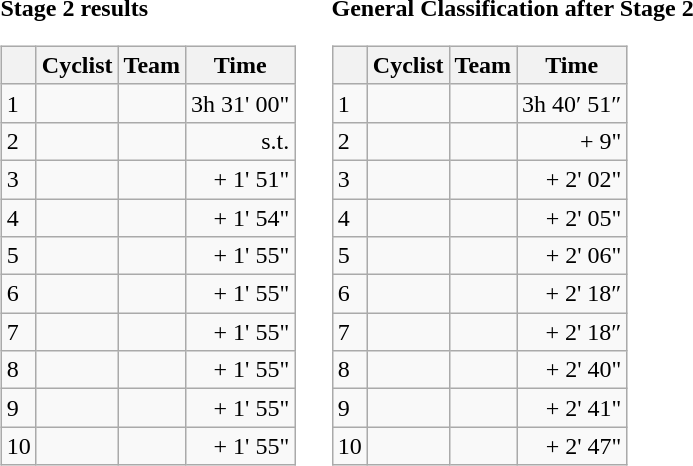<table>
<tr>
<td><strong>Stage 2 results</strong><br><table class="wikitable">
<tr>
<th></th>
<th>Cyclist</th>
<th>Team</th>
<th>Time</th>
</tr>
<tr>
<td>1</td>
<td></td>
<td></td>
<td align="right">3h 31' 00"</td>
</tr>
<tr>
<td>2</td>
<td></td>
<td></td>
<td align="right">s.t.</td>
</tr>
<tr>
<td>3</td>
<td></td>
<td></td>
<td align="right">+ 1' 51"</td>
</tr>
<tr>
<td>4</td>
<td></td>
<td></td>
<td align="right">+ 1' 54"</td>
</tr>
<tr>
<td>5</td>
<td></td>
<td></td>
<td align="right">+ 1' 55"</td>
</tr>
<tr>
<td>6</td>
<td></td>
<td></td>
<td align="right">+ 1' 55"</td>
</tr>
<tr>
<td>7</td>
<td></td>
<td></td>
<td align="right">+ 1' 55"</td>
</tr>
<tr>
<td>8</td>
<td></td>
<td></td>
<td align="right">+ 1' 55"</td>
</tr>
<tr>
<td>9</td>
<td></td>
<td></td>
<td align="right">+ 1' 55"</td>
</tr>
<tr>
<td>10</td>
<td></td>
<td></td>
<td align="right">+ 1' 55"</td>
</tr>
</table>
</td>
<td></td>
<td><strong>General Classification after Stage 2</strong><br><table class="wikitable">
<tr>
<th></th>
<th>Cyclist</th>
<th>Team</th>
<th>Time</th>
</tr>
<tr>
<td>1</td>
<td> </td>
<td></td>
<td align="right">3h 40′ 51″</td>
</tr>
<tr>
<td>2</td>
<td> </td>
<td></td>
<td align="right">+ 9"</td>
</tr>
<tr>
<td>3</td>
<td> </td>
<td></td>
<td align="right">+ 2' 02"</td>
</tr>
<tr>
<td>4</td>
<td></td>
<td></td>
<td align="right">+ 2' 05"</td>
</tr>
<tr>
<td>5</td>
<td></td>
<td></td>
<td align="right">+ 2' 06"</td>
</tr>
<tr>
<td>6</td>
<td></td>
<td></td>
<td align="right">+ 2' 18″</td>
</tr>
<tr>
<td>7</td>
<td></td>
<td></td>
<td align="right">+ 2' 18″</td>
</tr>
<tr>
<td>8</td>
<td></td>
<td></td>
<td align="right">+ 2' 40"</td>
</tr>
<tr>
<td>9</td>
<td></td>
<td></td>
<td align="right">+ 2' 41"</td>
</tr>
<tr>
<td>10</td>
<td></td>
<td></td>
<td align="right">+ 2' 47"</td>
</tr>
</table>
</td>
</tr>
</table>
